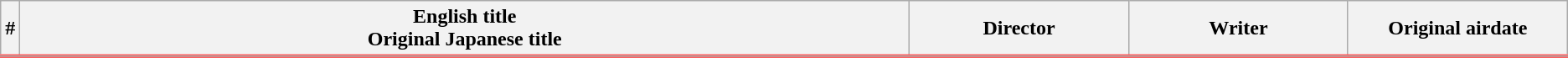<table class="wikitable">
<tr style="border-bottom: 3px solid #FF5F5F;">
<th style="width:1%;">#</th>
<th>English title<br> Original Japanese title</th>
<th style="width:14%;">Director</th>
<th style="width:14%;">Writer</th>
<th style="width:14%;">Original airdate</th>
</tr>
<tr>
</tr>
</table>
